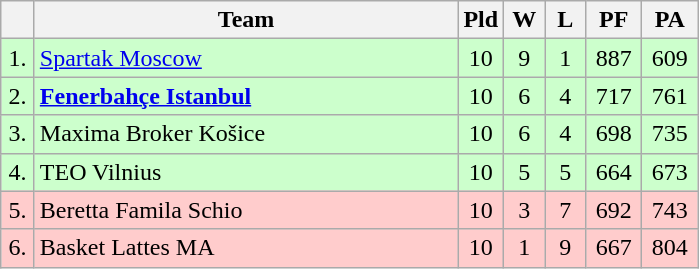<table class=wikitable style="text-align:center">
<tr>
<th width=15></th>
<th width=275>Team</th>
<th width=20>Pld</th>
<th width=20>W</th>
<th width=20>L</th>
<th width=30>PF</th>
<th width=30>PA</th>
</tr>
<tr style="background: #ccffcc;">
<td>1.</td>
<td align=left> <a href='#'>Spartak Moscow</a></td>
<td>10</td>
<td>9</td>
<td>1</td>
<td>887</td>
<td>609</td>
</tr>
<tr style="background: #ccffcc;">
<td>2.</td>
<td align=left> <strong><a href='#'>Fenerbahçe Istanbul</a></strong></td>
<td>10</td>
<td>6</td>
<td>4</td>
<td>717</td>
<td>761</td>
</tr>
<tr style="background: #ccffcc;">
<td>3.</td>
<td align=left> Maxima Broker Košice</td>
<td>10</td>
<td>6</td>
<td>4</td>
<td>698</td>
<td>735</td>
</tr>
<tr style="background: #ccffcc;">
<td>4.</td>
<td align=left> TEO Vilnius</td>
<td>10</td>
<td>5</td>
<td>5</td>
<td>664</td>
<td>673</td>
</tr>
<tr style="background: #ffcccc;">
<td>5.</td>
<td align=left> Beretta Famila Schio</td>
<td>10</td>
<td>3</td>
<td>7</td>
<td>692</td>
<td>743</td>
</tr>
<tr style="background: #ffcccc;">
<td>6.</td>
<td align=left> Basket Lattes MA</td>
<td>10</td>
<td>1</td>
<td>9</td>
<td>667</td>
<td>804</td>
</tr>
</table>
